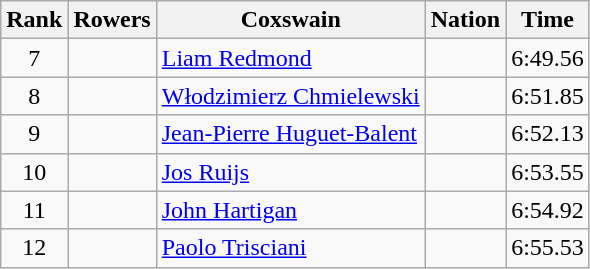<table class="wikitable sortable" style="text-align:center">
<tr>
<th>Rank</th>
<th>Rowers</th>
<th>Coxswain</th>
<th>Nation</th>
<th>Time</th>
</tr>
<tr>
<td>7</td>
<td align=left></td>
<td align=left><a href='#'>Liam Redmond</a></td>
<td align=left></td>
<td>6:49.56</td>
</tr>
<tr>
<td>8</td>
<td align=left></td>
<td align=left><a href='#'>Włodzimierz Chmielewski</a></td>
<td align=left></td>
<td>6:51.85</td>
</tr>
<tr>
<td>9</td>
<td align=left></td>
<td align=left><a href='#'>Jean-Pierre Huguet-Balent</a></td>
<td align=left></td>
<td>6:52.13</td>
</tr>
<tr>
<td>10</td>
<td align=left></td>
<td align=left><a href='#'>Jos Ruijs</a></td>
<td align=left></td>
<td>6:53.55</td>
</tr>
<tr>
<td>11</td>
<td align=left></td>
<td align=left><a href='#'>John Hartigan</a></td>
<td align=left></td>
<td>6:54.92</td>
</tr>
<tr>
<td>12</td>
<td align=left></td>
<td align=left><a href='#'>Paolo Trisciani</a></td>
<td align=left></td>
<td>6:55.53</td>
</tr>
</table>
